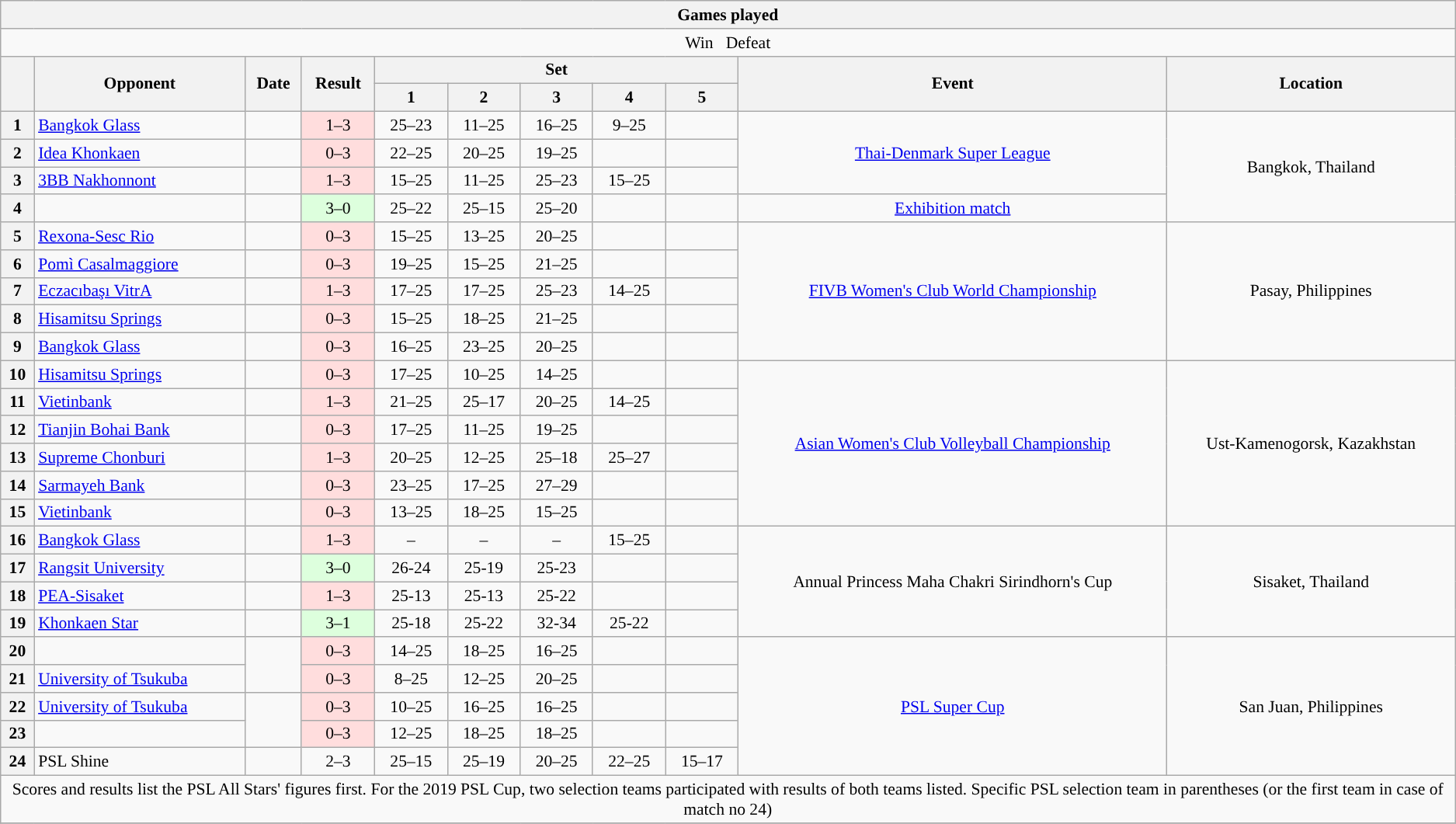<table class="wikitable collapsible" style="font-size: 90%">
<tr>
<th colspan="12">Games played</th>
</tr>
<tr>
<td style="text-align:center;" colspan="12"> Win   Defeat</td>
</tr>
<tr>
<th rowspan=2></th>
<th rowspan=2>Opponent</th>
<th rowspan=2>Date</th>
<th rowspan=2>Result</th>
<th colspan=5>Set</th>
<th rowspan=2>Event</th>
<th rowspan=2>Location</th>
</tr>
<tr>
<th width=5%>1</th>
<th width=5%>2</th>
<th width=5%>3</th>
<th width=5%>4</th>
<th width=5%>5</th>
</tr>
<tr style="text-align:center;">
<th>1</th>
<td style="text-align:left;"> <a href='#'>Bangkok Glass</a></td>
<td></td>
<td style="background:#ffdddd;">1–3</td>
<td>25–23</td>
<td>11–25</td>
<td>16–25</td>
<td>9–25</td>
<td></td>
<td rowspan=3><a href='#'>Thai-Denmark Super League</a></td>
<td rowspan=4>Bangkok, Thailand</td>
</tr>
<tr style="text-align:center;">
<th>2</th>
<td style="text-align:left;"> <a href='#'>Idea Khonkaen</a></td>
<td></td>
<td style="background:#ffdddd;">0–3</td>
<td>22–25</td>
<td>20–25</td>
<td>19–25</td>
<td></td>
<td></td>
</tr>
<tr style="text-align:center;">
<th>3</th>
<td style="text-align:left;"> <a href='#'>3BB Nakhonnont</a></td>
<td></td>
<td style="background:#ffdddd;">1–3</td>
<td>15–25</td>
<td>11–25</td>
<td>25–23</td>
<td>15–25</td>
<td></td>
</tr>
<tr style="text-align:center;">
<th>4</th>
<td style="text-align:left;"></td>
<td></td>
<td style="background:#ddffdd;">3–0</td>
<td>25–22</td>
<td>25–15</td>
<td>25–20</td>
<td></td>
<td></td>
<td><a href='#'>Exhibition match</a></td>
</tr>
<tr style="text-align:center;">
<th>5</th>
<td style="text-align:left;"> <a href='#'>Rexona-Sesc Rio</a></td>
<td></td>
<td style="background:#ffdddd;">0–3</td>
<td>15–25</td>
<td>13–25</td>
<td>20–25</td>
<td></td>
<td></td>
<td rowspan=5><a href='#'>FIVB Women's Club World Championship</a></td>
<td rowspan=5>Pasay, Philippines</td>
</tr>
<tr style="text-align:center;">
<th>6</th>
<td style="text-align:left;"> <a href='#'>Pomì Casalmaggiore</a></td>
<td></td>
<td style="background:#ffdddd;">0–3</td>
<td>19–25</td>
<td>15–25</td>
<td>21–25</td>
<td></td>
<td></td>
</tr>
<tr style="text-align:center;">
<th>7</th>
<td style="text-align:left;"> <a href='#'>Eczacıbaşı VitrA</a></td>
<td></td>
<td style="background:#ffdddd;">1–3</td>
<td>17–25</td>
<td>17–25</td>
<td>25–23</td>
<td>14–25</td>
<td></td>
</tr>
<tr style="text-align:center;">
<th>8</th>
<td style="text-align:left;"> <a href='#'>Hisamitsu Springs</a></td>
<td></td>
<td style="background:#ffdddd;">0–3</td>
<td>15–25</td>
<td>18–25</td>
<td>21–25</td>
<td></td>
<td></td>
</tr>
<tr style="text-align:center;">
<th>9</th>
<td style="text-align:left;"> <a href='#'>Bangkok Glass</a></td>
<td></td>
<td style="background:#ffdddd;">0–3</td>
<td>16–25</td>
<td>23–25</td>
<td>20–25</td>
<td></td>
<td></td>
</tr>
<tr style="text-align:center;">
<th>10</th>
<td style="text-align:left;"> <a href='#'>Hisamitsu Springs</a></td>
<td></td>
<td style="background:#ffdddd;">0–3</td>
<td>17–25</td>
<td>10–25</td>
<td>14–25</td>
<td></td>
<td></td>
<td rowspan=6><a href='#'>Asian Women's Club Volleyball Championship</a></td>
<td rowspan=6>Ust-Kamenogorsk, Kazakhstan</td>
</tr>
<tr style="text-align:center;">
<th>11</th>
<td style="text-align:left;"> <a href='#'>Vietinbank</a></td>
<td></td>
<td style="background:#ffdddd;">1–3</td>
<td>21–25</td>
<td>25–17</td>
<td>20–25</td>
<td>14–25</td>
<td></td>
</tr>
<tr style="text-align:center;">
<th>12</th>
<td style="text-align:left;"> <a href='#'>Tianjin Bohai Bank</a></td>
<td></td>
<td style="background:#ffdddd;">0–3</td>
<td>17–25</td>
<td>11–25</td>
<td>19–25</td>
<td></td>
<td></td>
</tr>
<tr style="text-align:center;">
<th>13</th>
<td style="text-align:left;"> <a href='#'>Supreme Chonburi</a></td>
<td></td>
<td style="background:#ffdddd;">1–3</td>
<td>20–25</td>
<td>12–25</td>
<td>25–18</td>
<td>25–27</td>
<td></td>
</tr>
<tr style="text-align:center;">
<th>14</th>
<td style="text-align:left;"> <a href='#'>Sarmayeh Bank</a></td>
<td></td>
<td style="background:#ffdddd;">0–3</td>
<td>23–25</td>
<td>17–25</td>
<td>27–29</td>
<td></td>
<td></td>
</tr>
<tr style="text-align:center;">
<th>15</th>
<td style="text-align:left;"> <a href='#'>Vietinbank</a></td>
<td></td>
<td style="background:#ffdddd;">0–3</td>
<td>13–25</td>
<td>18–25</td>
<td>15–25</td>
<td></td>
<td></td>
</tr>
<tr style="text-align:center;">
<th>16</th>
<td style="text-align:left;"> <a href='#'>Bangkok Glass</a></td>
<td></td>
<td style="background:#ffdddd;">1–3</td>
<td>–</td>
<td>–</td>
<td>–</td>
<td>15–25</td>
<td></td>
<td rowspan=4>Annual Princess Maha Chakri Sirindhorn's Cup</td>
<td rowspan=4>Sisaket, Thailand</td>
</tr>
<tr style="text-align:center;">
<th>17</th>
<td style="text-align:left;"> <a href='#'>Rangsit University</a></td>
<td></td>
<td style="background:#ddffdd;">3–0</td>
<td>26-24</td>
<td>25-19</td>
<td>25-23</td>
<td></td>
<td></td>
</tr>
<tr style="text-align:center;">
<th>18</th>
<td style="text-align:left;"> <a href='#'>PEA-Sisaket</a></td>
<td></td>
<td style="background:#ffdddd;">1–3</td>
<td>25-13</td>
<td>25-13</td>
<td>25-22</td>
<td></td>
<td></td>
</tr>
<tr style="text-align:center;">
<th>19</th>
<td style="text-align:left;"> <a href='#'>Khonkaen Star</a></td>
<td></td>
<td style="background:#ddffdd;">3–1</td>
<td>25-18</td>
<td>25-22</td>
<td>32-34</td>
<td>25-22</td>
<td></td>
</tr>
<tr style="text-align:center;">
<th>20</th>
<td style="text-align:left;"> </td>
<td rowspan=2></td>
<td style="background:#ffdddd;">0–3</td>
<td>14–25</td>
<td>18–25</td>
<td>16–25</td>
<td></td>
<td></td>
<td rowspan=5><a href='#'>PSL Super Cup</a></td>
<td rowspan=5>San Juan, Philippines</td>
</tr>
<tr style="text-align:center;">
<th>21</th>
<td style="text-align:left;"> <a href='#'>University of Tsukuba</a> </td>
<td style="background:#ffdddd;">0–3</td>
<td>8–25</td>
<td>12–25</td>
<td>20–25</td>
<td></td>
<td></td>
</tr>
<tr style="text-align:center;">
<th>22</th>
<td style="text-align:left;"> <a href='#'>University of Tsukuba</a> </td>
<td rowspan=2></td>
<td style="background:#ffdddd;">0–3</td>
<td>10–25</td>
<td>16–25</td>
<td>16–25</td>
<td></td>
<td></td>
</tr>
<tr style="text-align:center;">
<th>23</th>
<td style="text-align:left;"> </td>
<td style="background:#ffdddd;">0–3</td>
<td>12–25</td>
<td>18–25</td>
<td>18–25</td>
<td></td>
<td></td>
</tr>
<tr style="text-align:center;">
<th>24</th>
<td style="text-align:left;"> PSL Shine </td>
<td></td>
<td>2–3</td>
<td>25–15</td>
<td>25–19</td>
<td>20–25</td>
<td>22–25</td>
<td>15–17</td>
</tr>
<tr>
<td style="text-align:center;" colspan="12">Scores and results list the PSL All Stars' figures first. For the 2019 PSL Cup, two selection teams participated with results of both teams listed. Specific PSL selection team in parentheses (or the first team in case of match no 24)</td>
</tr>
<tr>
</tr>
</table>
